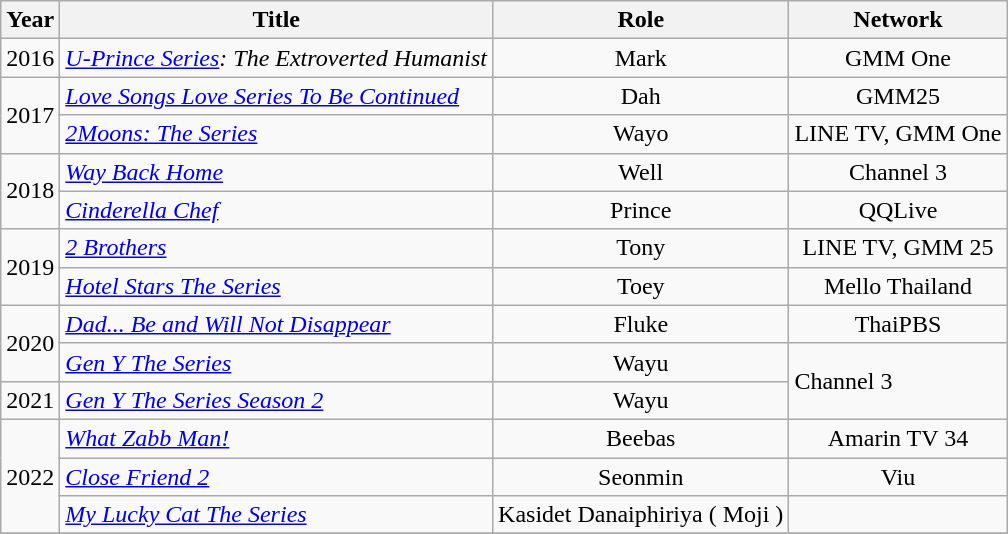<table class="wikitable">
<tr>
<th>Year</th>
<th>Title</th>
<th>Role</th>
<th>Network</th>
</tr>
<tr>
<td align = "center">2016</td>
<td><em><a href='#'>U-Prince Series</a>: The Extroverted Humanist</em></td>
<td align = "center">Mark</td>
<td align="center">GMM One</td>
</tr>
<tr>
<td rowspan = 2 align = "center">2017</td>
<td><em><a href='#'>Love Songs Love Series To Be Continued</a></em></td>
<td align = "center">Dah</td>
<td align="center">GMM25</td>
</tr>
<tr>
<td><em><a href='#'>2Moons: The Series</a></em></td>
<td align = "center">Wayo</td>
<td align = "center">LINE TV, GMM One</td>
</tr>
<tr>
<td rowspan = 2 align = "center">2018</td>
<td><em><a href='#'>Way Back Home</a></em></td>
<td align = "center">Well</td>
<td align = "center">Channel 3</td>
</tr>
<tr>
<td><em><a href='#'>Cinderella Chef</a></em></td>
<td align = "center">Prince</td>
<td align = "center">QQLive</td>
</tr>
<tr>
<td rowspan = 2 align = "center">2019</td>
<td><em><a href='#'>2 Brothers</a></em></td>
<td align = "center">Tony</td>
<td align = "center">LINE TV, GMM 25</td>
</tr>
<tr>
<td><em><a href='#'>Hotel Stars The Series</a></em></td>
<td align = "center">Toey</td>
<td align = "center">Mello Thailand</td>
</tr>
<tr>
<td rowspan = 2 align = "center">2020</td>
<td><em><a href='#'>Dad... Be and Will Not Disappear</a></em></td>
<td align = "center">Fluke</td>
<td align="center">ThaiPBS</td>
</tr>
<tr>
<td><em><a href='#'>Gen Y The Series</a></em></td>
<td align = "center">Wayu</td>
<td rowspan=2>Channel 3</td>
</tr>
<tr>
<td align = "center">2021</td>
<td><em><a href='#'>Gen Y The Series Season 2</a></em></td>
<td align = "center">Wayu</td>
</tr>
<tr>
<td rowspan = 3 align = "center">2022</td>
<td><em><a href='#'>What Zabb Man! </a></em></td>
<td align = "center">Beebas</td>
<td align= "center">Amarin TV 34</td>
</tr>
<tr>
<td><em><a href='#'>Close Friend 2</a></em></td>
<td align = "center">Seonmin</td>
<td align = "center">Viu</td>
</tr>
<tr>
<td><em><a href='#'>My Lucky Cat The Series</a></em></td>
<td>Kasidet Danaiphiriya ( Moji )</td>
<td></td>
</tr>
<tr>
</tr>
</table>
